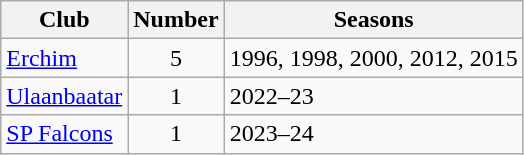<table class="wikitable sortable">
<tr>
<th>Club</th>
<th>Number</th>
<th>Seasons</th>
</tr>
<tr>
<td><a href='#'>Erchim</a></td>
<td style="text-align:center">5</td>
<td>1996, 1998, 2000, 2012, 2015</td>
</tr>
<tr>
<td><a href='#'>Ulaanbaatar</a></td>
<td style="text-align:center">1</td>
<td>2022–23</td>
</tr>
<tr>
<td><a href='#'>SP Falcons</a></td>
<td style="text-align:center">1</td>
<td>2023–24</td>
</tr>
</table>
